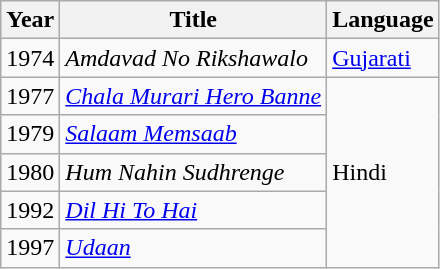<table class="wikitable">
<tr>
<th>Year</th>
<th>Title</th>
<th>Language</th>
</tr>
<tr>
<td>1974</td>
<td><em>Amdavad No Rikshawalo</em></td>
<td><a href='#'>Gujarati</a></td>
</tr>
<tr>
<td>1977</td>
<td><em><a href='#'>Chala Murari Hero Banne</a></em></td>
<td rowspan="5">Hindi</td>
</tr>
<tr>
<td>1979</td>
<td><em><a href='#'>Salaam Memsaab</a></em></td>
</tr>
<tr>
<td>1980</td>
<td><em>Hum Nahin Sudhrenge</em></td>
</tr>
<tr>
<td>1992</td>
<td><em><a href='#'>Dil Hi To Hai</a></em></td>
</tr>
<tr>
<td>1997</td>
<td><em><a href='#'>Udaan</a></em></td>
</tr>
</table>
